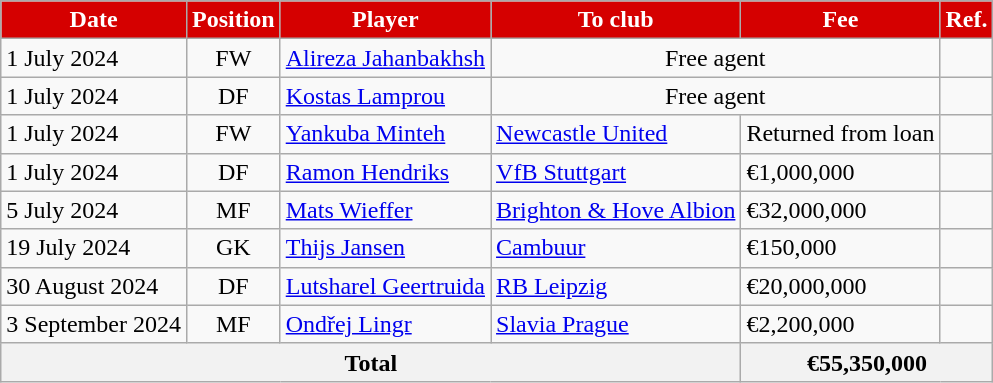<table class="wikitable sortable">
<tr>
<th style="background:#d50000; color:white;">Date</th>
<th style="background:#d50000; color:white;">Position</th>
<th style="background:#d50000; color:white;">Player</th>
<th style="background:#d50000; color:white;">To club</th>
<th style="background:#d50000; color:white;">Fee</th>
<th style="background:#d50000; color:white;">Ref.</th>
</tr>
<tr>
<td>1 July 2024</td>
<td style="text-align:center;">FW</td>
<td style="text-align;left:"> <a href='#'>Alireza Jahanbakhsh</a></td>
<td style="text-align:center;" colspan="2">Free agent</td>
<td></td>
</tr>
<tr>
<td>1 July 2024</td>
<td style="text-align:center;">DF</td>
<td style="text-align;left:"> <a href='#'>Kostas Lamprou</a></td>
<td style="text-align:center;" colspan="2">Free agent</td>
<td></td>
</tr>
<tr>
<td>1 July 2024</td>
<td style="text-align:center;">FW</td>
<td style="text-align;left:"> <a href='#'>Yankuba Minteh</a></td>
<td style="text-align:left;"> <a href='#'>Newcastle United</a></td>
<td>Returned from loan</td>
<td></td>
</tr>
<tr>
<td>1 July 2024</td>
<td style="text-align:center;">DF</td>
<td style="text-align;left:"> <a href='#'>Ramon Hendriks</a></td>
<td style="text-align:left;"> <a href='#'>VfB Stuttgart</a></td>
<td>€1,000,000</td>
<td></td>
</tr>
<tr>
<td>5 July 2024</td>
<td style="text-align:center;">MF</td>
<td style="text-align;left:"> <a href='#'>Mats Wieffer</a></td>
<td style="text-align:left;"> <a href='#'>Brighton & Hove Albion</a></td>
<td>€32,000,000</td>
<td></td>
</tr>
<tr>
<td>19 July 2024</td>
<td style="text-align:center;">GK</td>
<td style="text-align;left:"> <a href='#'>Thijs Jansen</a></td>
<td style="text-align:left;"> <a href='#'>Cambuur</a></td>
<td>€150,000</td>
<td></td>
</tr>
<tr>
<td>30 August 2024</td>
<td style="text-align:center;">DF</td>
<td style="text-align;left:"> <a href='#'>Lutsharel Geertruida</a></td>
<td style="text-align:left;"> <a href='#'>RB Leipzig</a></td>
<td>€20,000,000</td>
<td></td>
</tr>
<tr>
<td>3 September 2024</td>
<td style="text-align:center;">MF</td>
<td style="text-align;left:"> <a href='#'>Ondřej Lingr</a></td>
<td style="text-align:left;"> <a href='#'>Slavia Prague</a></td>
<td>€2,200,000</td>
<td></td>
</tr>
<tr>
<th colspan="4">Total</th>
<th colspan="2">€55,350,000</th>
</tr>
</table>
